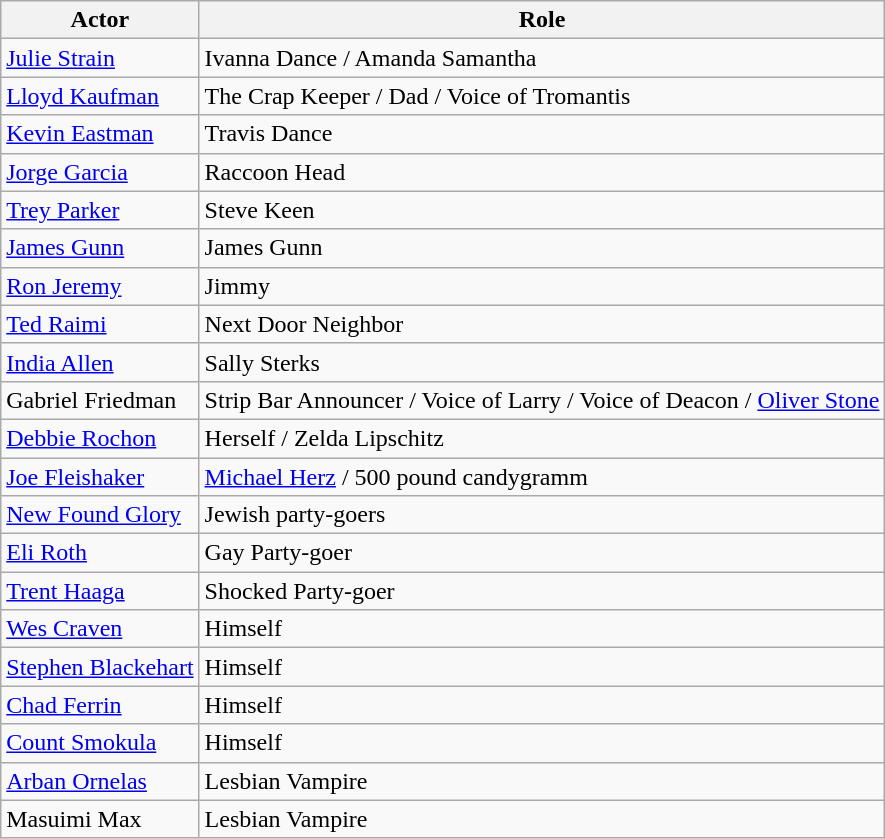<table class="wikitable sortable">
<tr>
<th>Actor</th>
<th>Role</th>
</tr>
<tr>
<td><a href='#'>Julie Strain</a></td>
<td>Ivanna Dance / Amanda Samantha</td>
</tr>
<tr>
<td><a href='#'>Lloyd Kaufman</a></td>
<td>The Crap Keeper / Dad / Voice of Tromantis</td>
</tr>
<tr>
<td><a href='#'>Kevin Eastman</a></td>
<td>Travis Dance</td>
</tr>
<tr>
<td><a href='#'>Jorge Garcia</a></td>
<td>Raccoon Head</td>
</tr>
<tr>
<td><a href='#'>Trey Parker</a></td>
<td>Steve Keen</td>
</tr>
<tr>
<td><a href='#'>James Gunn</a></td>
<td>James Gunn</td>
</tr>
<tr>
<td><a href='#'>Ron Jeremy</a></td>
<td>Jimmy</td>
</tr>
<tr>
<td><a href='#'>Ted Raimi</a></td>
<td>Next Door Neighbor</td>
</tr>
<tr>
<td><a href='#'>India Allen</a></td>
<td>Sally Sterks</td>
</tr>
<tr>
<td>Gabriel Friedman</td>
<td>Strip Bar Announcer / Voice of Larry / Voice of Deacon / <a href='#'>Oliver Stone</a></td>
</tr>
<tr>
<td><a href='#'>Debbie Rochon</a></td>
<td>Herself / Zelda Lipschitz</td>
</tr>
<tr>
<td><a href='#'>Joe Fleishaker</a></td>
<td><a href='#'>Michael Herz</a> / 500 pound candygramm</td>
</tr>
<tr>
<td><a href='#'>New Found Glory</a></td>
<td>Jewish party-goers</td>
</tr>
<tr>
<td><a href='#'>Eli Roth</a></td>
<td>Gay Party-goer</td>
</tr>
<tr>
<td><a href='#'>Trent Haaga</a></td>
<td>Shocked Party-goer</td>
</tr>
<tr>
<td><a href='#'>Wes Craven</a></td>
<td>Himself</td>
</tr>
<tr>
<td><a href='#'>Stephen Blackehart</a></td>
<td>Himself</td>
</tr>
<tr>
<td><a href='#'>Chad Ferrin</a></td>
<td>Himself</td>
</tr>
<tr>
<td><a href='#'>Count Smokula</a></td>
<td>Himself</td>
</tr>
<tr>
<td><a href='#'>Arban Ornelas</a></td>
<td>Lesbian Vampire</td>
</tr>
<tr>
<td>Masuimi Max</td>
<td>Lesbian Vampire</td>
</tr>
</table>
